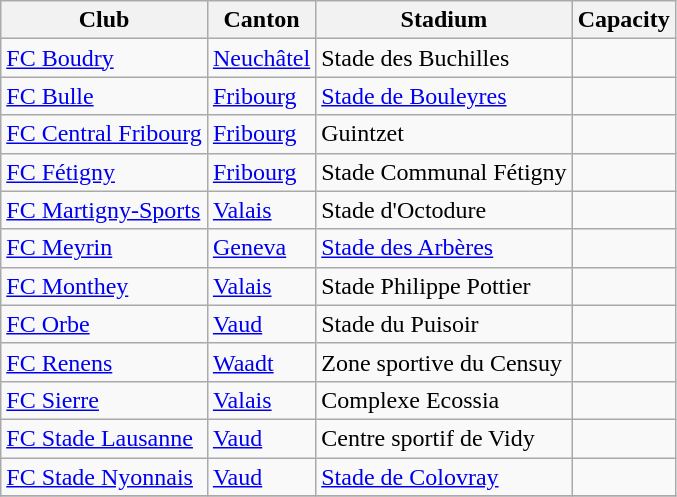<table class="wikitable">
<tr>
<th>Club</th>
<th>Canton</th>
<th>Stadium</th>
<th>Capacity</th>
</tr>
<tr>
<td><a href='#'>FC Boudry</a></td>
<td><a href='#'>Neuchâtel</a></td>
<td>Stade des Buchilles</td>
<td></td>
</tr>
<tr>
<td><a href='#'>FC Bulle</a></td>
<td><a href='#'>Fribourg</a></td>
<td><a href='#'>Stade de Bouleyres</a></td>
<td></td>
</tr>
<tr>
<td><a href='#'>FC Central Fribourg</a></td>
<td><a href='#'>Fribourg</a></td>
<td>Guintzet</td>
<td></td>
</tr>
<tr>
<td><a href='#'>FC Fétigny</a></td>
<td><a href='#'>Fribourg</a></td>
<td>Stade Communal Fétigny</td>
<td></td>
</tr>
<tr>
<td><a href='#'>FC Martigny-Sports</a></td>
<td><a href='#'>Valais</a></td>
<td>Stade d'Octodure</td>
<td></td>
</tr>
<tr>
<td><a href='#'>FC Meyrin</a></td>
<td><a href='#'>Geneva</a></td>
<td><a href='#'>Stade des Arbères</a></td>
<td></td>
</tr>
<tr>
<td><a href='#'>FC Monthey</a></td>
<td><a href='#'>Valais</a></td>
<td>Stade Philippe Pottier</td>
<td></td>
</tr>
<tr>
<td><a href='#'>FC Orbe</a></td>
<td><a href='#'>Vaud</a></td>
<td>Stade du Puisoir</td>
<td></td>
</tr>
<tr>
<td><a href='#'>FC Renens</a></td>
<td><a href='#'>Waadt</a></td>
<td>Zone sportive du Censuy</td>
<td></td>
</tr>
<tr>
<td><a href='#'>FC Sierre</a></td>
<td><a href='#'>Valais</a></td>
<td>Complexe Ecossia</td>
<td></td>
</tr>
<tr>
<td><a href='#'>FC Stade Lausanne</a></td>
<td><a href='#'>Vaud</a></td>
<td>Centre sportif de Vidy</td>
<td></td>
</tr>
<tr>
<td><a href='#'>FC Stade Nyonnais</a></td>
<td><a href='#'>Vaud</a></td>
<td><a href='#'>Stade de Colovray</a></td>
<td></td>
</tr>
<tr>
</tr>
</table>
